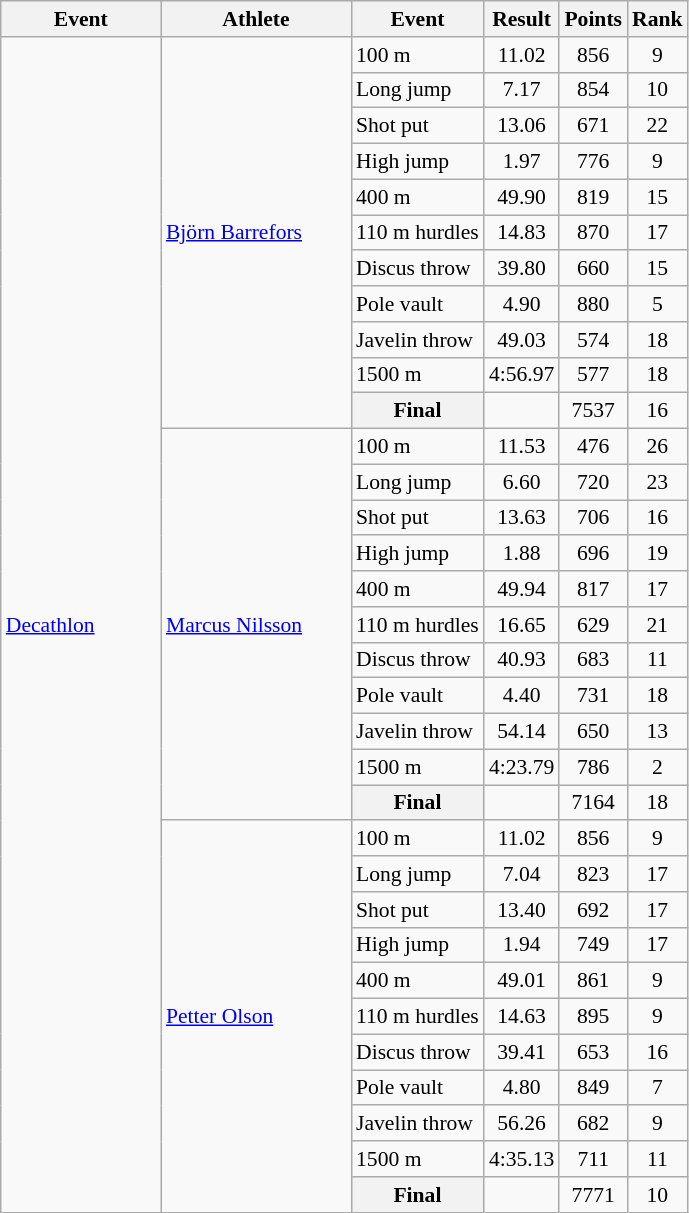<table class="wikitable" border="1" style="font-size:90%">
<tr>
<th width=100>Event</th>
<th>Athlete</th>
<th>Event</th>
<th>Result</th>
<th>Points</th>
<th>Rank</th>
</tr>
<tr align=center>
<td rowspan=33 width=100 align=left><a href='#'>Decathlon</a></td>
<td rowspan=11 width=120 align=left><a href='#'>Björn Barrefors</a></td>
<td align=left>100 m</td>
<td>11.02</td>
<td>856</td>
<td>9</td>
</tr>
<tr align=center>
<td align=left>Long jump</td>
<td>7.17</td>
<td>854</td>
<td>10</td>
</tr>
<tr align=center>
<td align=left>Shot put</td>
<td>13.06</td>
<td>671</td>
<td>22</td>
</tr>
<tr align=center>
<td align=left>High jump</td>
<td>1.97</td>
<td>776</td>
<td>9</td>
</tr>
<tr align=center>
<td align=left>400 m</td>
<td>49.90</td>
<td>819</td>
<td>15</td>
</tr>
<tr align=center>
<td align=left>110 m hurdles</td>
<td>14.83</td>
<td>870</td>
<td>17</td>
</tr>
<tr align=center>
<td align=left>Discus throw</td>
<td>39.80</td>
<td>660</td>
<td>15</td>
</tr>
<tr align=center>
<td align=left>Pole vault</td>
<td>4.90</td>
<td>880</td>
<td>5</td>
</tr>
<tr align=center>
<td align=left>Javelin throw</td>
<td>49.03</td>
<td>574</td>
<td>18</td>
</tr>
<tr align=center>
<td align=left>1500 m</td>
<td>4:56.97</td>
<td>577</td>
<td>18</td>
</tr>
<tr align=center>
<th align=left><strong>Final</strong></th>
<td></td>
<td>7537</td>
<td>16</td>
</tr>
<tr align=center>
<td rowspan=11 width=120 align=left><a href='#'>Marcus Nilsson</a></td>
<td align=left>100 m</td>
<td>11.53</td>
<td>476</td>
<td>26</td>
</tr>
<tr align=center>
<td align=left>Long jump</td>
<td>6.60</td>
<td>720</td>
<td>23</td>
</tr>
<tr align=center>
<td align=left>Shot put</td>
<td>13.63</td>
<td>706</td>
<td>16</td>
</tr>
<tr align=center>
<td align=left>High jump</td>
<td>1.88</td>
<td>696</td>
<td>19</td>
</tr>
<tr align=center>
<td align=left>400 m</td>
<td>49.94</td>
<td>817</td>
<td>17</td>
</tr>
<tr align=center>
<td align=left>110 m hurdles</td>
<td>16.65</td>
<td>629</td>
<td>21</td>
</tr>
<tr align=center>
<td align=left>Discus throw</td>
<td>40.93</td>
<td>683</td>
<td>11</td>
</tr>
<tr align=center>
<td align=left>Pole vault</td>
<td>4.40</td>
<td>731</td>
<td>18</td>
</tr>
<tr align=center>
<td align=left>Javelin throw</td>
<td>54.14</td>
<td>650</td>
<td>13</td>
</tr>
<tr align=center>
<td align=left>1500 m</td>
<td>4:23.79</td>
<td>786</td>
<td>2</td>
</tr>
<tr align=center>
<th align=left><strong>Final</strong></th>
<td></td>
<td>7164</td>
<td>18</td>
</tr>
<tr align=center>
<td rowspan=11 width=120 align=left><a href='#'>Petter Olson</a></td>
<td align=left>100 m</td>
<td>11.02</td>
<td>856</td>
<td>9</td>
</tr>
<tr align=center>
<td align=left>Long jump</td>
<td>7.04</td>
<td>823</td>
<td>17</td>
</tr>
<tr align=center>
<td align=left>Shot put</td>
<td>13.40</td>
<td>692</td>
<td>17</td>
</tr>
<tr align=center>
<td align=left>High jump</td>
<td>1.94</td>
<td>749</td>
<td>17</td>
</tr>
<tr align=center>
<td align=left>400 m</td>
<td>49.01</td>
<td>861</td>
<td>9</td>
</tr>
<tr align=center>
<td align=left>110 m hurdles</td>
<td>14.63</td>
<td>895</td>
<td>9</td>
</tr>
<tr align=center>
<td align=left>Discus throw</td>
<td>39.41</td>
<td>653</td>
<td>16</td>
</tr>
<tr align=center>
<td align=left>Pole vault</td>
<td>4.80</td>
<td>849</td>
<td>7</td>
</tr>
<tr align=center>
<td align=left>Javelin throw</td>
<td>56.26</td>
<td>682</td>
<td>9</td>
</tr>
<tr align=center>
<td align=left>1500 m</td>
<td>4:35.13</td>
<td>711</td>
<td>11</td>
</tr>
<tr align=center>
<th align=left><strong>Final</strong></th>
<td></td>
<td>7771</td>
<td>10</td>
</tr>
</table>
